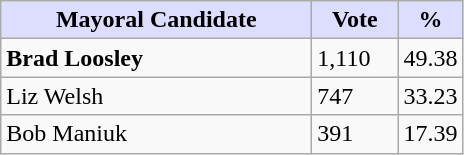<table class="wikitable">
<tr>
<th style="background:#ddf; width:200px;">Mayoral Candidate</th>
<th style="background:#ddf; width:50px;">Vote</th>
<th style="background:#ddf; width:30px;">%</th>
</tr>
<tr>
<td><strong>Brad Loosley</strong></td>
<td>1,110</td>
<td>49.38</td>
</tr>
<tr>
<td>Liz Welsh</td>
<td>747</td>
<td>33.23</td>
</tr>
<tr>
<td>Bob Maniuk</td>
<td>391</td>
<td>17.39</td>
</tr>
</table>
